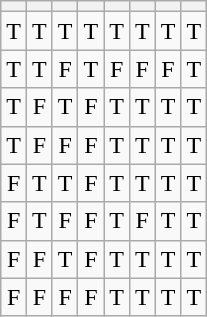<table class="wikitable" style="text-align: center;">
<tr>
<th></th>
<th></th>
<th></th>
<th></th>
<th></th>
<th></th>
<th></th>
<th></th>
</tr>
<tr>
<td>T</td>
<td>T</td>
<td>T</td>
<td>T</td>
<td>T</td>
<td>T</td>
<td>T</td>
<td>T</td>
</tr>
<tr>
<td>T</td>
<td>T</td>
<td>F</td>
<td>T</td>
<td>F</td>
<td>F</td>
<td>F</td>
<td>T</td>
</tr>
<tr>
<td>T</td>
<td>F</td>
<td>T</td>
<td>F</td>
<td>T</td>
<td>T</td>
<td>T</td>
<td>T</td>
</tr>
<tr>
<td>T</td>
<td>F</td>
<td>F</td>
<td>F</td>
<td>T</td>
<td>T</td>
<td>T</td>
<td>T</td>
</tr>
<tr>
<td>F</td>
<td>T</td>
<td>T</td>
<td>F</td>
<td>T</td>
<td>T</td>
<td>T</td>
<td>T</td>
</tr>
<tr>
<td>F</td>
<td>T</td>
<td>F</td>
<td>F</td>
<td>T</td>
<td>F</td>
<td>T</td>
<td>T</td>
</tr>
<tr>
<td>F</td>
<td>F</td>
<td>T</td>
<td>F</td>
<td>T</td>
<td>T</td>
<td>T</td>
<td>T</td>
</tr>
<tr>
<td>F</td>
<td>F</td>
<td>F</td>
<td>F</td>
<td>T</td>
<td>T</td>
<td>T</td>
<td>T</td>
</tr>
</table>
